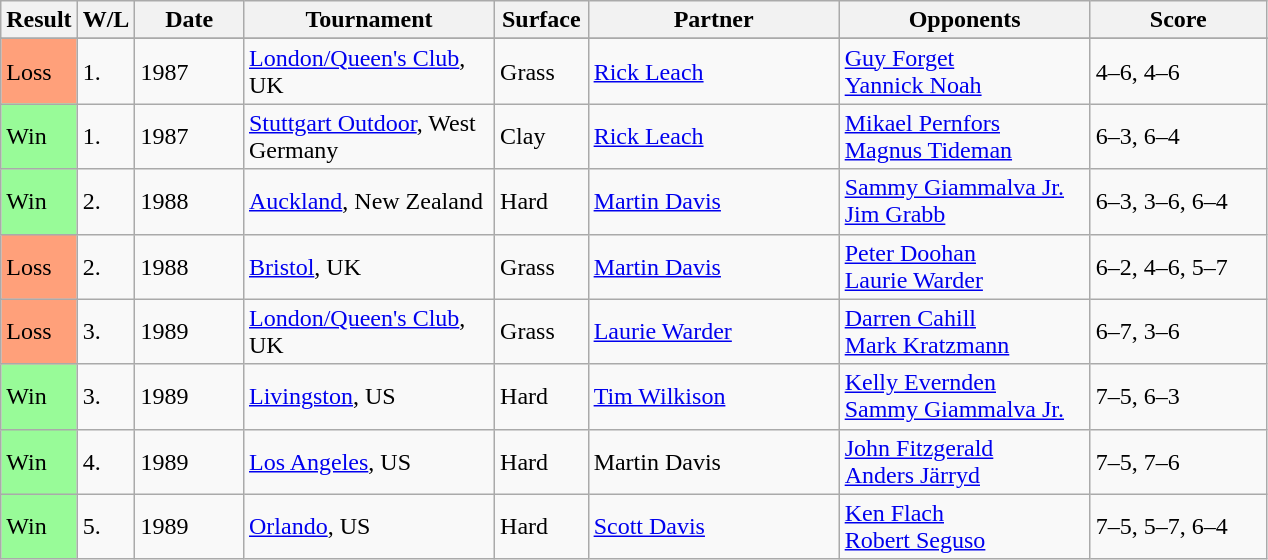<table class="sortable wikitable">
<tr>
<th style="width:40px">Result</th>
<th style="width:30px" class="unsortable">W/L</th>
<th style="width:65px">Date</th>
<th style="width:160px">Tournament</th>
<th style="width:55px">Surface</th>
<th style="width:160px">Partner</th>
<th style="width:160px">Opponents</th>
<th style="width:110px" class="unsortable">Score</th>
</tr>
<tr>
</tr>
<tr>
<td style="background:#ffa07a;">Loss</td>
<td>1.</td>
<td>1987</td>
<td><a href='#'>London/Queen's Club</a>, UK</td>
<td>Grass</td>
<td> <a href='#'>Rick Leach</a></td>
<td> <a href='#'>Guy Forget</a> <br>  <a href='#'>Yannick Noah</a></td>
<td>4–6, 4–6</td>
</tr>
<tr>
<td style="background:#98fb98;">Win</td>
<td>1.</td>
<td>1987</td>
<td><a href='#'>Stuttgart Outdoor</a>, West Germany</td>
<td>Clay</td>
<td> <a href='#'>Rick Leach</a></td>
<td> <a href='#'>Mikael Pernfors</a> <br>  <a href='#'>Magnus Tideman</a></td>
<td>6–3, 6–4</td>
</tr>
<tr>
<td style="background:#98fb98;">Win</td>
<td>2.</td>
<td>1988</td>
<td><a href='#'>Auckland</a>, New Zealand</td>
<td>Hard</td>
<td> <a href='#'>Martin Davis</a></td>
<td> <a href='#'>Sammy Giammalva Jr.</a> <br>  <a href='#'>Jim Grabb</a></td>
<td>6–3, 3–6, 6–4</td>
</tr>
<tr>
<td style="background:#ffa07a;">Loss</td>
<td>2.</td>
<td>1988</td>
<td><a href='#'>Bristol</a>, UK</td>
<td>Grass</td>
<td> <a href='#'>Martin Davis</a></td>
<td> <a href='#'>Peter Doohan</a> <br>  <a href='#'>Laurie Warder</a></td>
<td>6–2, 4–6, 5–7</td>
</tr>
<tr>
<td style="background:#ffa07a;">Loss</td>
<td>3.</td>
<td>1989</td>
<td><a href='#'>London/Queen's Club</a>, UK</td>
<td>Grass</td>
<td> <a href='#'>Laurie Warder</a></td>
<td> <a href='#'>Darren Cahill</a> <br>  <a href='#'>Mark Kratzmann</a></td>
<td>6–7, 3–6</td>
</tr>
<tr>
<td style="background:#98fb98;">Win</td>
<td>3.</td>
<td>1989</td>
<td><a href='#'>Livingston</a>, US</td>
<td>Hard</td>
<td> <a href='#'>Tim Wilkison</a></td>
<td> <a href='#'>Kelly Evernden</a> <br>  <a href='#'>Sammy Giammalva Jr.</a></td>
<td>7–5, 6–3</td>
</tr>
<tr>
<td style="background:#98fb98;">Win</td>
<td>4.</td>
<td>1989</td>
<td><a href='#'>Los Angeles</a>, US</td>
<td>Hard</td>
<td> Martin Davis</td>
<td> <a href='#'>John Fitzgerald</a> <br>  <a href='#'>Anders Järryd</a></td>
<td>7–5, 7–6</td>
</tr>
<tr>
<td style="background:#98fb98;">Win</td>
<td>5.</td>
<td>1989</td>
<td><a href='#'>Orlando</a>, US</td>
<td>Hard</td>
<td> <a href='#'>Scott Davis</a></td>
<td> <a href='#'>Ken Flach</a> <br>  <a href='#'>Robert Seguso</a></td>
<td>7–5, 5–7, 6–4</td>
</tr>
</table>
